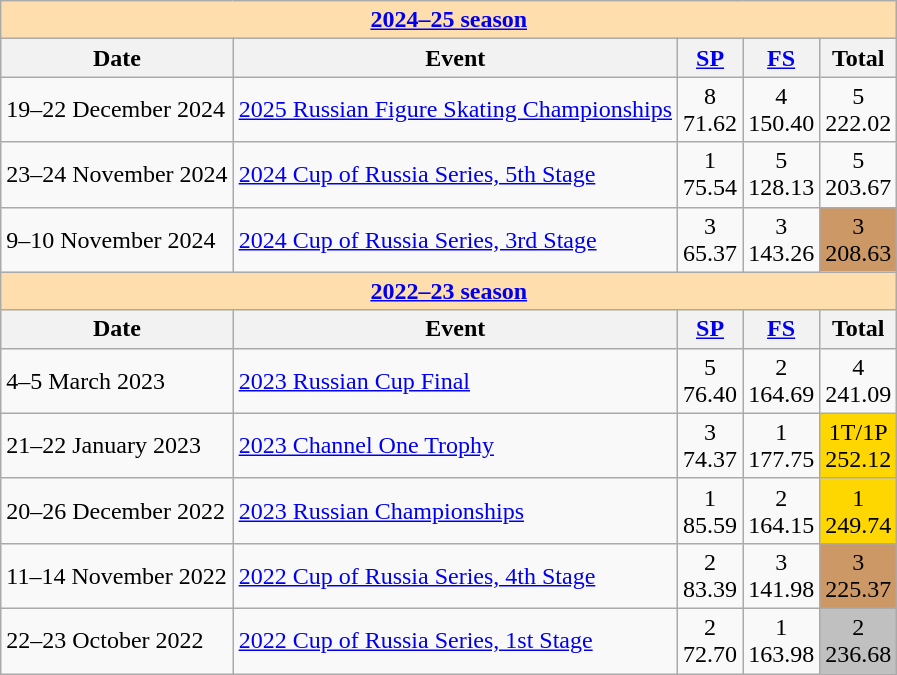<table class="wikitable">
<tr>
<td style="background-color: #ffdead; " colspan=6 align=center><a href='#'><strong>2024–25 season</strong></a></td>
</tr>
<tr>
<th>Date</th>
<th>Event</th>
<th><a href='#'>SP</a></th>
<th><a href='#'>FS</a></th>
<th>Total</th>
</tr>
<tr>
<td>19–22 December 2024</td>
<td><a href='#'>2025 Russian Figure Skating Championships</a></td>
<td align=center>8 <br> 71.62</td>
<td align=center>4 <br> 150.40</td>
<td align=center>5 <br> 222.02</td>
</tr>
<tr>
<td>23–24 November 2024</td>
<td><a href='#'>2024 Cup of Russia Series, 5th Stage</a></td>
<td align=center>1 <br> 75.54</td>
<td align=center>5 <br> 128.13</td>
<td align=center>5 <br> 203.67</td>
</tr>
<tr>
<td>9–10 November 2024</td>
<td><a href='#'>2024 Cup of Russia Series, 3rd Stage</a></td>
<td align=center>3 <br> 65.37</td>
<td align=center>3 <br> 143.26</td>
<td align=center bgcolor=cc9966>3 <br> 208.63</td>
</tr>
<tr>
<td style="background-color: #ffdead; " colspan=6 align=center><a href='#'><strong>2022–23 season</strong></a></td>
</tr>
<tr>
<th>Date</th>
<th>Event</th>
<th><a href='#'>SP</a></th>
<th><a href='#'>FS</a></th>
<th>Total</th>
</tr>
<tr>
<td>4–5 March 2023</td>
<td><a href='#'>2023 Russian Cup Final</a></td>
<td align=center>5 <br> 76.40</td>
<td align=center>2 <br> 164.69</td>
<td align=center>4 <br> 241.09</td>
</tr>
<tr>
<td>21–22 January 2023</td>
<td><a href='#'>2023 Channel One Trophy</a></td>
<td align=center>3 <br> 74.37</td>
<td align=center>1 <br> 177.75</td>
<td align=center bgcolor=gold>1T/1P <br> 252.12</td>
</tr>
<tr>
<td>20–26 December 2022</td>
<td><a href='#'>2023 Russian Championships</a></td>
<td align=center>1 <br> 85.59</td>
<td align=center>2 <br> 164.15</td>
<td align=center bgcolor=gold>1 <br> 249.74</td>
</tr>
<tr>
<td>11–14 November 2022</td>
<td><a href='#'>2022 Cup of Russia Series, 4th Stage</a></td>
<td align=center>2 <br> 83.39</td>
<td align=center>3 <br> 141.98</td>
<td align=center bgcolor=cc9966>3 <br> 225.37</td>
</tr>
<tr>
<td>22–23 October 2022</td>
<td><a href='#'>2022 Cup of Russia Series, 1st Stage</a></td>
<td align=center>2 <br> 72.70</td>
<td align=center>1 <br> 163.98</td>
<td align=center bgcolor=silver>2 <br> 236.68</td>
</tr>
</table>
